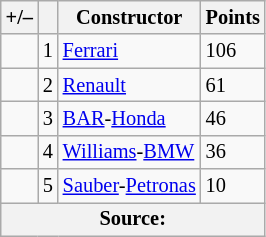<table class="wikitable" style="font-size: 85%;">
<tr>
<th scope="col">+/–</th>
<th scope="col"></th>
<th scope="col">Constructor</th>
<th scope="col">Points</th>
</tr>
<tr>
<td></td>
<td align="center">1</td>
<td> <a href='#'>Ferrari</a></td>
<td>106</td>
</tr>
<tr>
<td></td>
<td align="center">2</td>
<td> <a href='#'>Renault</a></td>
<td>61</td>
</tr>
<tr>
<td></td>
<td align="center">3</td>
<td> <a href='#'>BAR</a>-<a href='#'>Honda</a></td>
<td>46</td>
</tr>
<tr>
<td></td>
<td align="center">4</td>
<td> <a href='#'>Williams</a>-<a href='#'>BMW</a></td>
<td>36</td>
</tr>
<tr>
<td></td>
<td align="center">5</td>
<td> <a href='#'>Sauber</a>-<a href='#'>Petronas</a></td>
<td>10</td>
</tr>
<tr>
<th colspan=4>Source:</th>
</tr>
</table>
